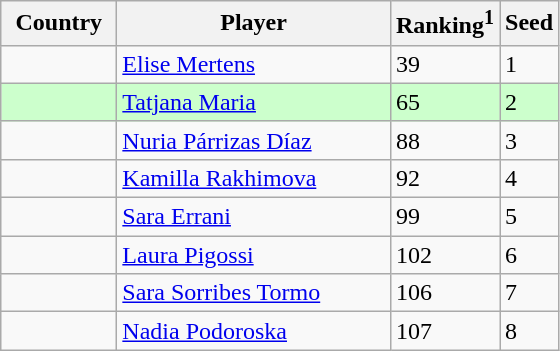<table class="sortable wikitable">
<tr>
<th width="70">Country</th>
<th width="175">Player</th>
<th>Ranking<sup>1</sup></th>
<th>Seed</th>
</tr>
<tr>
<td></td>
<td><a href='#'>Elise Mertens</a></td>
<td>39</td>
<td>1</td>
</tr>
<tr bgcolor=ccffcc>
<td></td>
<td><a href='#'>Tatjana Maria</a></td>
<td>65</td>
<td>2</td>
</tr>
<tr>
<td></td>
<td><a href='#'>Nuria Párrizas Díaz</a></td>
<td>88</td>
<td>3</td>
</tr>
<tr>
<td></td>
<td><a href='#'>Kamilla Rakhimova</a></td>
<td>92</td>
<td>4</td>
</tr>
<tr>
<td></td>
<td><a href='#'>Sara Errani</a></td>
<td>99</td>
<td>5</td>
</tr>
<tr>
<td></td>
<td><a href='#'>Laura Pigossi</a></td>
<td>102</td>
<td>6</td>
</tr>
<tr>
<td></td>
<td><a href='#'>Sara Sorribes Tormo</a></td>
<td>106</td>
<td>7</td>
</tr>
<tr>
<td></td>
<td><a href='#'>Nadia Podoroska</a></td>
<td>107</td>
<td>8</td>
</tr>
</table>
